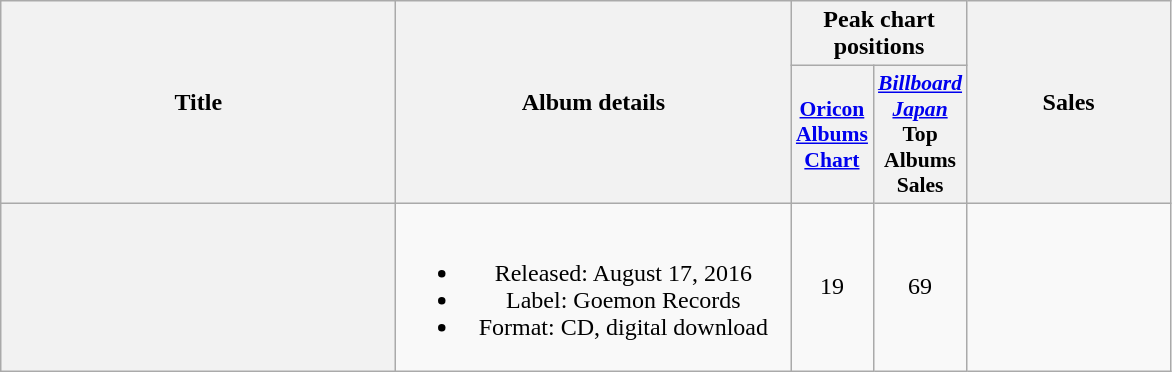<table class="wikitable plainrowheaders" style="text-align:center;" border="1">
<tr>
<th scope="col" rowspan="2" style="width:16em;">Title</th>
<th scope="col" rowspan="2" style="width:16em;">Album details</th>
<th scope="col" colspan="2">Peak chart positions</th>
<th scope="col" rowspan="2" style="width:8em;">Sales</th>
</tr>
<tr>
<th scope="col" style="width:2.2em;font-size:90%;"><a href='#'>Oricon Albums Chart</a><br></th>
<th scope="col" style="width:2.2em;font-size:90%;"><em><a href='#'>Billboard Japan</a></em> Top Albums Sales<br></th>
</tr>
<tr>
<th scope="row"></th>
<td><br><ul><li>Released: August 17, 2016</li><li>Label: Goemon Records</li><li>Format: CD, digital download</li></ul></td>
<td>19</td>
<td>69</td>
<td></td>
</tr>
</table>
